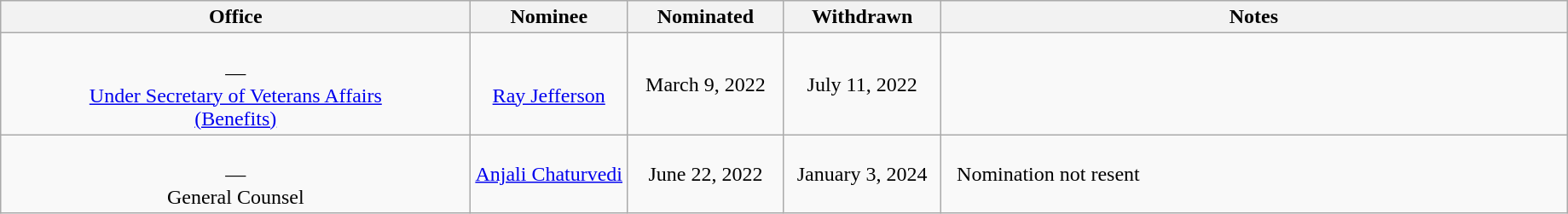<table class="wikitable sortable" style="text-align:center">
<tr>
<th style="width:30%;">Office</th>
<th style="width:10%;">Nominee</th>
<th style="width:10%;" data-sort-type="date">Nominated</th>
<th style="width:10%;" data-sort-type="date">Withdrawn</th>
<th style="width:50%;">Notes</th>
</tr>
<tr>
<td><br>—<br><a href='#'>Under Secretary of Veterans Affairs<br>(Benefits)</a></td>
<td><br><a href='#'>Ray Jefferson</a></td>
<td>March 9, 2022</td>
<td>July 11, 2022</td>
<td style="text-align:left; padding:1%;"></td>
</tr>
<tr>
<td><br>—<br>General Counsel</td>
<td><a href='#'>Anjali Chaturvedi</a></td>
<td>June 22, 2022</td>
<td>January 3, 2024</td>
<td style="text-align:left; padding:1%;">Nomination not resent</td>
</tr>
</table>
